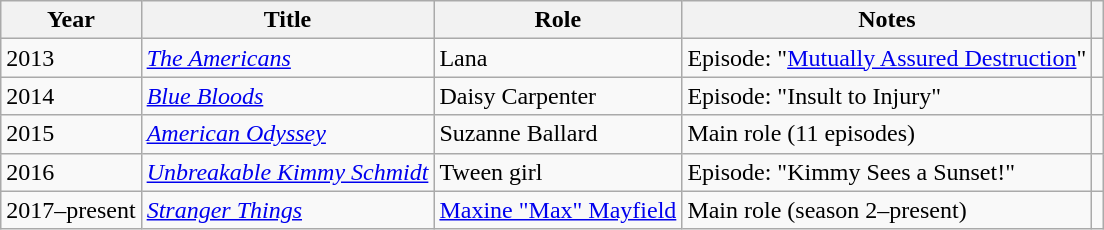<table class="wikitable sortable">
<tr>
<th scope="col">Year</th>
<th scope="col">Title</th>
<th scope="col">Role</th>
<th scope="col" class=unsortable>Notes</th>
<th scope="col" class=unsortable></th>
</tr>
<tr>
<td>2013</td>
<td data-sort-value="Americans, The"><em><a href='#'>The Americans</a></em></td>
<td>Lana</td>
<td>Episode: "<a href='#'>Mutually Assured Destruction</a>"</td>
<td style="text-align:center;"></td>
</tr>
<tr>
<td>2014</td>
<td><em><a href='#'>Blue Bloods</a></em></td>
<td data-sort-value="Carpenter, Daisy">Daisy Carpenter</td>
<td>Episode: "Insult to Injury"</td>
<td style="text-align:center;"></td>
</tr>
<tr>
<td>2015</td>
<td><em><a href='#'>American Odyssey</a></em></td>
<td data-sort-value="Ballard, Suzanne">Suzanne Ballard</td>
<td>Main role (11 episodes)</td>
<td style="text-align:center;"></td>
</tr>
<tr>
<td>2016</td>
<td><em><a href='#'>Unbreakable Kimmy Schmidt</a></em></td>
<td>Tween girl</td>
<td>Episode: "Kimmy Sees a Sunset!"</td>
<td style="text-align:center;"></td>
</tr>
<tr>
<td>2017–present</td>
<td><em><a href='#'>Stranger Things</a></em></td>
<td data-sort-value="Mayfield, Maxine "Max""><a href='#'>Maxine "Max" Mayfield</a></td>
<td>Main role (season 2–present)</td>
<td style="text-align:center;"></td>
</tr>
</table>
